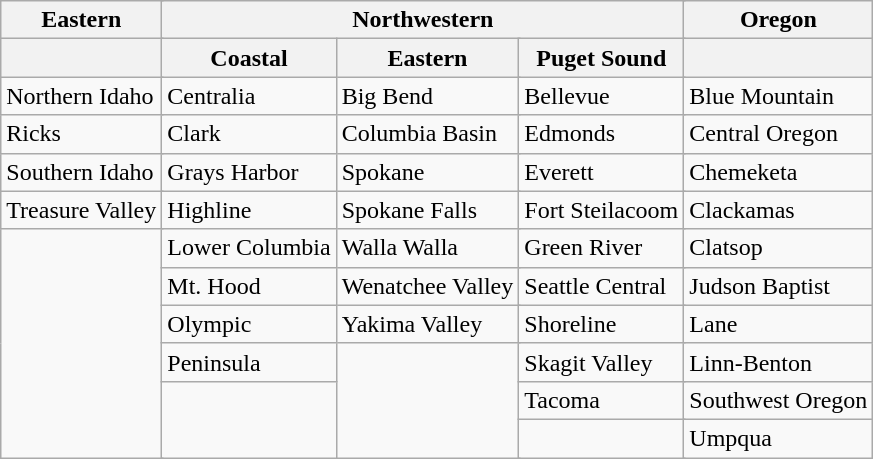<table class="wikitable">
<tr>
<th colspan="6">Eastern</th>
<th colspan="9">Northwestern</th>
<th colspan="6">Oregon</th>
</tr>
<tr>
<th colspan="6"></th>
<th colspan="3">Coastal</th>
<th colspan="3">Eastern</th>
<th colspan="3">Puget Sound</th>
<th colspan="6"></th>
</tr>
<tr>
<td colspan="6">Northern Idaho</td>
<td colspan="3">Centralia</td>
<td colspan="3">Big Bend</td>
<td colspan="3">Bellevue</td>
<td colspan="6">Blue Mountain</td>
</tr>
<tr>
<td colspan="6">Ricks</td>
<td colspan="3">Clark</td>
<td colspan="3">Columbia Basin</td>
<td colspan="3">Edmonds</td>
<td colspan="6">Central Oregon</td>
</tr>
<tr>
<td colspan="6">Southern Idaho</td>
<td colspan="3">Grays Harbor</td>
<td colspan="3">Spokane</td>
<td colspan="3">Everett</td>
<td colspan="6">Chemeketa</td>
</tr>
<tr>
<td colspan="6">Treasure Valley</td>
<td colspan="3">Highline</td>
<td colspan="3">Spokane Falls</td>
<td colspan="3">Fort Steilacoom</td>
<td colspan="6">Clackamas</td>
</tr>
<tr>
<td colspan="6" rowspan="6"></td>
<td colspan="3">Lower Columbia</td>
<td colspan="3">Walla Walla</td>
<td colspan="3">Green River</td>
<td colspan="6">Clatsop</td>
</tr>
<tr>
<td colspan="3">Mt. Hood</td>
<td colspan="3">Wenatchee Valley</td>
<td colspan="3">Seattle Central</td>
<td colspan="6">Judson Baptist</td>
</tr>
<tr>
<td colspan="3">Olympic</td>
<td colspan="3">Yakima Valley</td>
<td colspan="3">Shoreline</td>
<td colspan="6">Lane</td>
</tr>
<tr>
<td colspan="3">Peninsula</td>
<td colspan="3" rowspan="3"></td>
<td colspan="3">Skagit Valley</td>
<td colspan="6">Linn-Benton</td>
</tr>
<tr>
<td colspan="3" rowspan="2"></td>
<td colspan="3">Tacoma</td>
<td colspan="6">Southwest Oregon</td>
</tr>
<tr>
<td colspan="3"></td>
<td colspan="6">Umpqua</td>
</tr>
</table>
